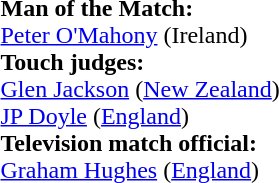<table style="width:100%">
<tr>
<td><br><strong>Man of the Match:</strong>
<br><a href='#'>Peter O'Mahony</a> (Ireland)<br><strong>Touch judges:</strong>
<br><a href='#'>Glen Jackson</a> (<a href='#'>New Zealand</a>)
<br><a href='#'>JP Doyle</a> (<a href='#'>England</a>)
<br><strong>Television match official:</strong>
<br><a href='#'>Graham Hughes</a> (<a href='#'>England</a>)</td>
</tr>
</table>
